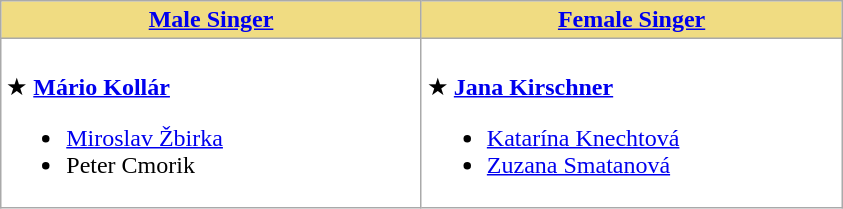<table class=wikitable style="background:white">
<tr>
<th style=background:#F0DC82 width=273><a href='#'>Male Singer</a></th>
<th style=background:#F0DC82 width=273><a href='#'>Female Singer</a></th>
</tr>
<tr>
<td scope=row valign=top><br>★ <strong><a href='#'>Mário Kollár</a></strong><ul><li><a href='#'>Miroslav Žbirka</a></li><li>Peter Cmorik</li></ul></td>
<td scope=row valign=top><br>★ <strong><a href='#'>Jana Kirschner</a></strong><ul><li><a href='#'>Katarína Knechtová</a></li><li><a href='#'>Zuzana Smatanová</a></li></ul></td>
</tr>
</table>
